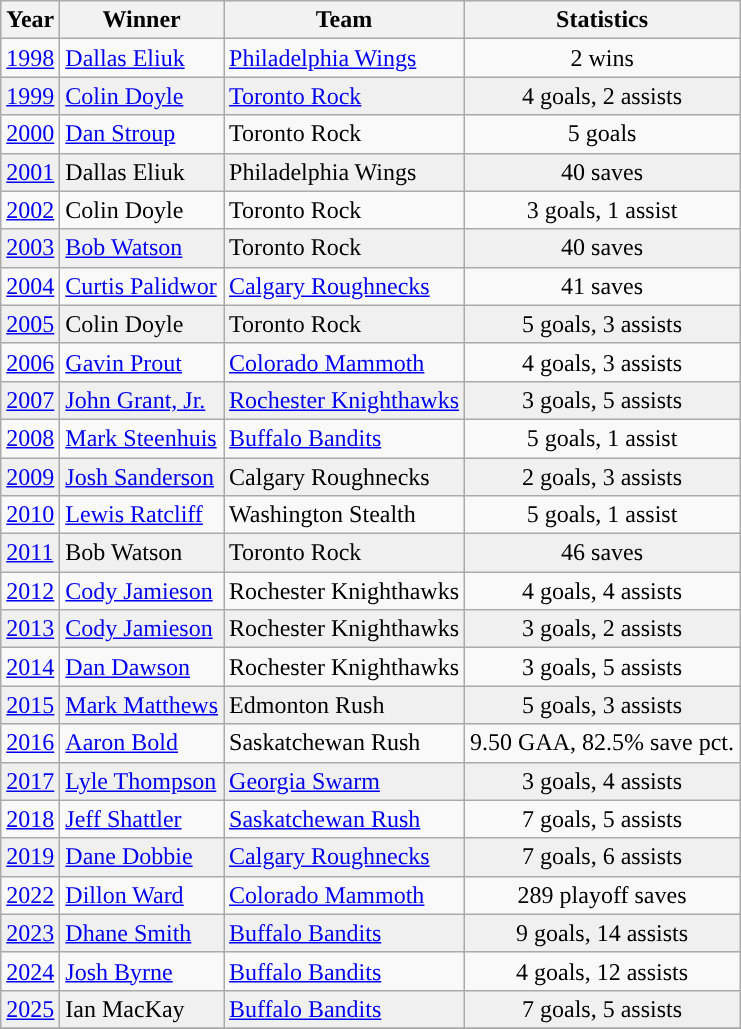<table class="wikitable">
<tr>
<th>Year</th>
<th>Winner</th>
<th>Team</th>
<th>Statistics</th>
</tr>
<tr>
<td><a href='#'>1998</a></td>
<td><a href='#'>Dallas Eliuk</a></td>
<td><a href='#'>Philadelphia Wings</a></td>
<td align="center">2 wins</td>
</tr>
<tr bgcolor="#f0f0f0">
<td><a href='#'>1999</a></td>
<td><a href='#'>Colin Doyle</a></td>
<td><a href='#'>Toronto Rock</a></td>
<td align="center">4 goals, 2 assists</td>
</tr>
<tr>
<td><a href='#'>2000</a></td>
<td><a href='#'>Dan Stroup</a></td>
<td>Toronto Rock</td>
<td align="center">5 goals</td>
</tr>
<tr bgcolor="#f0f0f0">
<td><a href='#'>2001</a></td>
<td>Dallas Eliuk</td>
<td>Philadelphia Wings</td>
<td align="center">40 saves</td>
</tr>
<tr>
<td><a href='#'>2002</a></td>
<td>Colin Doyle</td>
<td>Toronto Rock</td>
<td align="center">3 goals, 1 assist</td>
</tr>
<tr bgcolor="#f0f0f0">
<td><a href='#'>2003</a></td>
<td><a href='#'>Bob Watson</a></td>
<td>Toronto Rock</td>
<td align="center">40 saves</td>
</tr>
<tr>
<td><a href='#'>2004</a></td>
<td><a href='#'>Curtis Palidwor</a></td>
<td><a href='#'>Calgary Roughnecks</a></td>
<td align="center">41 saves</td>
</tr>
<tr bgcolor="#f0f0f0">
<td><a href='#'>2005</a></td>
<td>Colin Doyle</td>
<td>Toronto Rock</td>
<td align="center">5 goals, 3 assists</td>
</tr>
<tr>
<td><a href='#'>2006</a></td>
<td><a href='#'>Gavin Prout</a></td>
<td><a href='#'>Colorado Mammoth</a></td>
<td align="center">4 goals, 3 assists</td>
</tr>
<tr bgcolor="#f0f0f0">
<td><a href='#'>2007</a></td>
<td><a href='#'>John Grant, Jr.</a></td>
<td><a href='#'>Rochester Knighthawks</a></td>
<td align="center">3 goals, 5 assists</td>
</tr>
<tr>
<td><a href='#'>2008</a></td>
<td><a href='#'>Mark Steenhuis</a></td>
<td><a href='#'>Buffalo Bandits</a></td>
<td align="center">5 goals, 1 assist</td>
</tr>
<tr bgcolor="#f0f0f0">
<td><a href='#'>2009</a></td>
<td><a href='#'>Josh Sanderson</a></td>
<td>Calgary Roughnecks</td>
<td align="center">2 goals, 3 assists</td>
</tr>
<tr>
<td><a href='#'>2010</a></td>
<td><a href='#'>Lewis Ratcliff</a></td>
<td>Washington Stealth</td>
<td align="center">5 goals, 1 assist</td>
</tr>
<tr bgcolor="#f0f0f0">
<td><a href='#'>2011</a></td>
<td>Bob Watson</td>
<td>Toronto Rock</td>
<td align="center">46 saves</td>
</tr>
<tr>
<td><a href='#'>2012</a></td>
<td><a href='#'>Cody Jamieson</a></td>
<td>Rochester Knighthawks</td>
<td align="center">4 goals, 4 assists</td>
</tr>
<tr bgcolor="#f0f0f0">
<td><a href='#'>2013</a></td>
<td><a href='#'>Cody Jamieson</a></td>
<td>Rochester Knighthawks</td>
<td align="center">3 goals, 2 assists</td>
</tr>
<tr>
<td><a href='#'>2014</a></td>
<td><a href='#'>Dan Dawson</a></td>
<td>Rochester Knighthawks</td>
<td align="center">3 goals, 5 assists</td>
</tr>
<tr bgcolor="#f0f0f0">
<td><a href='#'>2015</a></td>
<td><a href='#'>Mark Matthews</a></td>
<td>Edmonton Rush</td>
<td align="center">5 goals, 3 assists</td>
</tr>
<tr>
<td><a href='#'>2016</a></td>
<td><a href='#'>Aaron Bold</a></td>
<td>Saskatchewan Rush</td>
<td align="center">9.50 GAA, 82.5% save pct.</td>
</tr>
<tr bgcolor="#f0f0f0">
<td><a href='#'>2017</a></td>
<td><a href='#'>Lyle Thompson</a></td>
<td><a href='#'>Georgia Swarm</a></td>
<td align="center">3 goals, 4 assists</td>
</tr>
<tr>
<td><a href='#'>2018</a></td>
<td><a href='#'>Jeff Shattler</a></td>
<td><a href='#'>Saskatchewan Rush</a></td>
<td align="center">7 goals, 5 assists</td>
</tr>
<tr bgcolor="#f0f0f0">
<td><a href='#'>2019</a></td>
<td><a href='#'>Dane Dobbie</a></td>
<td><a href='#'>Calgary Roughnecks</a></td>
<td align="center">7 goals, 6 assists</td>
</tr>
<tr>
<td><a href='#'>2022</a></td>
<td><a href='#'>Dillon Ward</a></td>
<td><a href='#'>Colorado Mammoth</a></td>
<td align="center">289 playoff saves</td>
</tr>
<tr bgcolor="#f0f0f0">
<td><a href='#'>2023</a></td>
<td><a href='#'>Dhane Smith</a></td>
<td><a href='#'>Buffalo Bandits</a></td>
<td align="center">9 goals, 14 assists</td>
</tr>
<tr>
<td><a href='#'>2024</a></td>
<td><a href='#'>Josh Byrne</a></td>
<td><a href='#'>Buffalo Bandits</a></td>
<td align="center">4 goals, 12 assists</td>
</tr>
<tr bgcolor="#f0f0f0">
<td><a href='#'>2025</a></td>
<td>Ian MacKay</td>
<td><a href='#'>Buffalo Bandits</a></td>
<td align="center">7 goals, 5 assists</td>
</tr>
<tr>
</tr>
</table>
